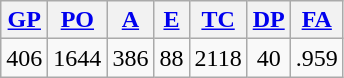<table class="wikitable">
<tr>
<th><a href='#'>GP</a></th>
<th><a href='#'>PO</a></th>
<th><a href='#'>A</a></th>
<th><a href='#'>E</a></th>
<th><a href='#'>TC</a></th>
<th><a href='#'>DP</a></th>
<th><a href='#'>FA</a></th>
</tr>
<tr align=center>
<td>406</td>
<td>1644</td>
<td>386</td>
<td>88</td>
<td>2118</td>
<td>40</td>
<td>.959</td>
</tr>
</table>
